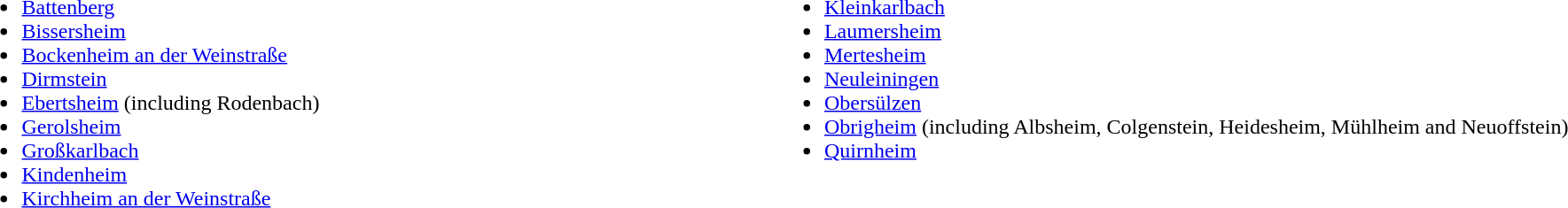<table>
<tr>
<td colspan=2></td>
</tr>
<tr ---->
<td width="50%" valign="top"><br><ul><li><a href='#'>Battenberg</a></li><li><a href='#'>Bissersheim</a></li><li><a href='#'>Bockenheim an der Weinstraße</a></li><li><a href='#'>Dirmstein</a></li><li><a href='#'>Ebertsheim</a> (including Rodenbach)</li><li><a href='#'>Gerolsheim</a></li><li><a href='#'>Großkarlbach</a></li><li><a href='#'>Kindenheim</a></li><li><a href='#'>Kirchheim an der Weinstraße</a></li></ul></td>
<td width="50%" valign="top"><br><ul><li><a href='#'>Kleinkarlbach</a></li><li><a href='#'>Laumersheim</a></li><li><a href='#'>Mertesheim</a></li><li><a href='#'>Neuleiningen</a></li><li><a href='#'>Obersülzen</a></li><li><a href='#'>Obrigheim</a> (including Albsheim, Colgenstein, Heidesheim, Mühlheim and Neuoffstein)</li><li><a href='#'>Quirnheim</a></li></ul></td>
</tr>
</table>
